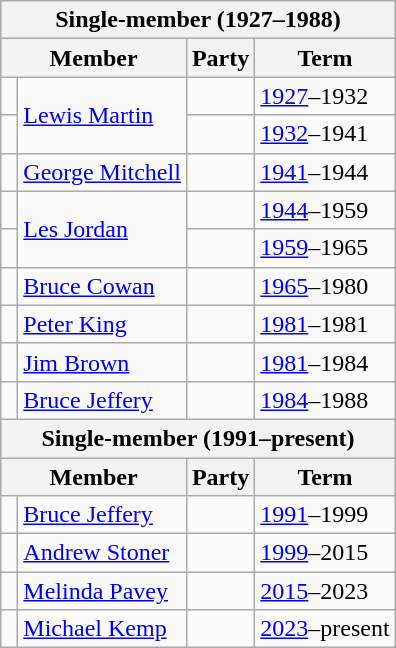<table class="wikitable">
<tr>
<th colspan="4">Single-member (1927–1988)</th>
</tr>
<tr>
<th colspan="2">Member</th>
<th>Party</th>
<th>Term</th>
</tr>
<tr>
<td> </td>
<td rowspan="2"><a href='#'>Lewis Martin</a></td>
<td></td>
<td><a href='#'>1927</a>–1932</td>
</tr>
<tr>
<td> </td>
<td></td>
<td><a href='#'>1932</a>–1941</td>
</tr>
<tr>
<td> </td>
<td><a href='#'>George Mitchell</a></td>
<td></td>
<td><a href='#'>1941</a>–1944</td>
</tr>
<tr>
<td> </td>
<td rowspan="2"><a href='#'>Les Jordan</a></td>
<td></td>
<td><a href='#'>1944</a>–1959</td>
</tr>
<tr>
<td> </td>
<td></td>
<td><a href='#'>1959</a>–1965</td>
</tr>
<tr>
<td> </td>
<td><a href='#'>Bruce Cowan</a></td>
<td></td>
<td><a href='#'>1965</a>–1980</td>
</tr>
<tr>
<td> </td>
<td><a href='#'>Peter King</a></td>
<td></td>
<td><a href='#'>1981</a>–1981</td>
</tr>
<tr>
<td> </td>
<td><a href='#'>Jim Brown</a></td>
<td></td>
<td><a href='#'>1981</a>–1984</td>
</tr>
<tr>
<td> </td>
<td><a href='#'>Bruce Jeffery</a></td>
<td></td>
<td><a href='#'>1984</a>–1988</td>
</tr>
<tr>
<th colspan="4">Single-member (1991–present)</th>
</tr>
<tr>
<th colspan="2">Member</th>
<th>Party</th>
<th>Term</th>
</tr>
<tr>
<td> </td>
<td><a href='#'>Bruce Jeffery</a></td>
<td></td>
<td><a href='#'>1991</a>–1999</td>
</tr>
<tr>
<td> </td>
<td><a href='#'>Andrew Stoner</a></td>
<td></td>
<td><a href='#'>1999</a>–2015</td>
</tr>
<tr>
<td> </td>
<td><a href='#'>Melinda Pavey</a></td>
<td></td>
<td><a href='#'>2015</a>–2023</td>
</tr>
<tr>
<td> </td>
<td><a href='#'>Michael Kemp</a></td>
<td></td>
<td><a href='#'>2023</a>–present</td>
</tr>
</table>
